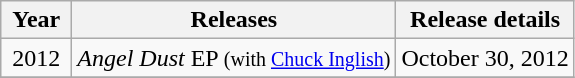<table class="wikitable plainrowheaders" style="text-align:center;">
<tr>
<th scope="col" rowspan="1" style="width:2.5em;">Year</th>
<th scope="col" rowspan="1">Releases</th>
<th scope="col" rowspan="1">Release details</th>
</tr>
<tr>
<td>2012</td>
<td><em>Angel Dust</em> EP <small>(with <a href='#'>Chuck Inglish</a>)</small></td>
<td>October 30, 2012</td>
</tr>
<tr>
</tr>
</table>
